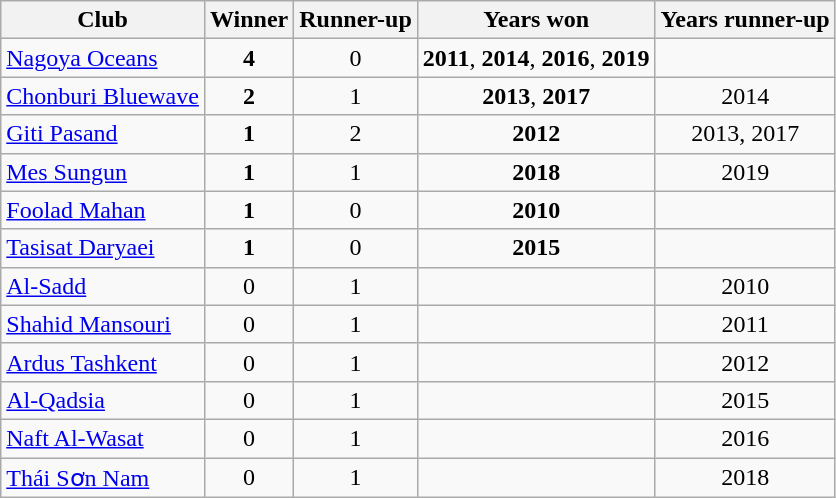<table class="wikitable sortable"  style="text-align:center;">
<tr>
<th>Club</th>
<th>Winner</th>
<th>Runner-up</th>
<th>Years won</th>
<th>Years runner-up</th>
</tr>
<tr>
<td align=left> <a href='#'>Nagoya Oceans</a></td>
<td><strong>4</strong></td>
<td>0</td>
<td><strong>2011</strong>, <strong>2014</strong>, <strong>2016</strong>, <strong>2019</strong></td>
<td></td>
</tr>
<tr>
<td align=left> <a href='#'>Chonburi Bluewave</a></td>
<td><strong>2</strong></td>
<td>1</td>
<td><strong>2013</strong>, <strong>2017</strong></td>
<td>2014</td>
</tr>
<tr>
<td align=left> <a href='#'>Giti Pasand</a></td>
<td><strong>1</strong></td>
<td>2</td>
<td><strong>2012</strong></td>
<td>2013, 2017</td>
</tr>
<tr>
<td align=left> <a href='#'>Mes Sungun</a></td>
<td><strong>1</strong></td>
<td>1</td>
<td><strong>2018</strong></td>
<td>2019</td>
</tr>
<tr>
<td align=left> <a href='#'>Foolad Mahan</a></td>
<td><strong>1</strong></td>
<td>0</td>
<td><strong>2010</strong></td>
<td></td>
</tr>
<tr>
<td align=left> <a href='#'>Tasisat Daryaei</a></td>
<td><strong>1</strong></td>
<td>0</td>
<td><strong>2015</strong></td>
<td></td>
</tr>
<tr>
<td align=left> <a href='#'>Al-Sadd</a></td>
<td>0</td>
<td>1</td>
<td></td>
<td>2010</td>
</tr>
<tr>
<td align=left> <a href='#'>Shahid Mansouri</a></td>
<td>0</td>
<td>1</td>
<td></td>
<td>2011</td>
</tr>
<tr>
<td align=left> <a href='#'>Ardus Tashkent</a></td>
<td>0</td>
<td>1</td>
<td></td>
<td>2012</td>
</tr>
<tr>
<td align=left> <a href='#'>Al-Qadsia</a></td>
<td>0</td>
<td>1</td>
<td></td>
<td>2015</td>
</tr>
<tr>
<td align=left> <a href='#'>Naft Al-Wasat</a></td>
<td>0</td>
<td>1</td>
<td></td>
<td>2016</td>
</tr>
<tr>
<td align=left> <a href='#'>Thái Sơn Nam</a></td>
<td>0</td>
<td>1</td>
<td></td>
<td>2018</td>
</tr>
</table>
